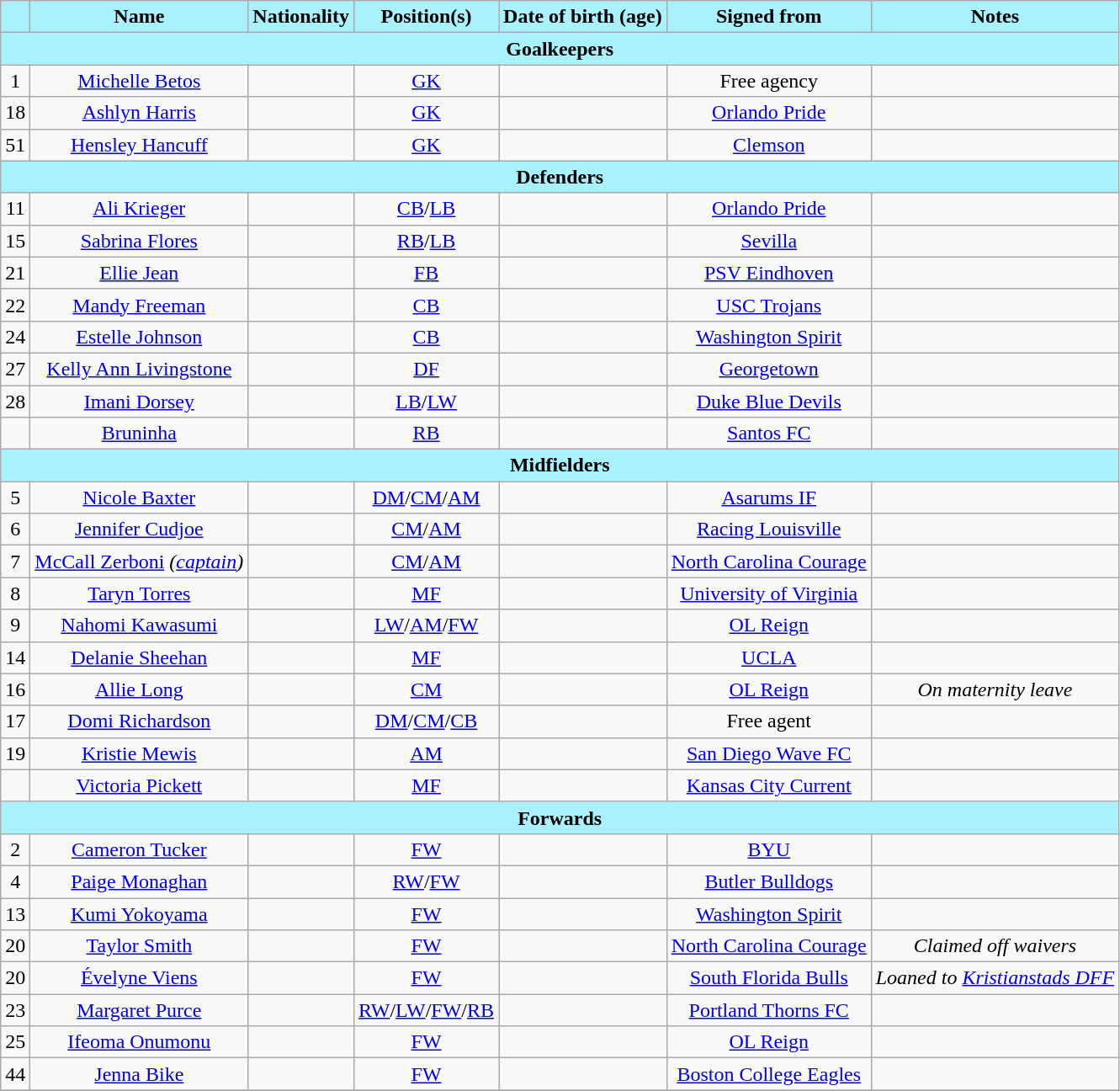<table class="wikitable" style="text-align:center;">
<tr>
<th style="background:#A9F1FD; color:#000000; text-align:center;"></th>
<th style="background:#A9F1FD; color:#000000; text-align:center;">Name</th>
<th style="background:#A9F1FD; color:#000000; text-align:center;">Nationality</th>
<th style="background:#A9F1FD; color:#000000; text-align:center;">Position(s)</th>
<th style="background:#A9F1FD; color:#000000; text-align:center;">Date of birth (age)</th>
<th style="background:#A9F1FD; color:#000000; text-align:center;">Signed from</th>
<th style="background:#A9F1FD; color:#000000; text-align:center;">Notes</th>
</tr>
<tr>
<th colspan="7" style="background:#A9F1FD; color:#000000; text-align:center;">Goalkeepers</th>
</tr>
<tr>
<td>1</td>
<td><a href='#'>Michelle Betos</a></td>
<td></td>
<td><a href='#'>GK</a></td>
<td></td>
<td> Free agency</td>
<td></td>
</tr>
<tr>
<td>18</td>
<td><a href='#'>Ashlyn Harris</a></td>
<td></td>
<td><a href='#'>GK</a></td>
<td></td>
<td> <a href='#'>Orlando Pride</a></td>
<td></td>
</tr>
<tr>
<td>51</td>
<td><a href='#'>Hensley Hancuff</a></td>
<td></td>
<td><a href='#'>GK</a></td>
<td></td>
<td> <a href='#'>Clemson</a></td>
<td></td>
</tr>
<tr>
<th colspan="7" style="background:#A9F1FD; color:#000000; text-align:center;">Defenders</th>
</tr>
<tr>
<td>11</td>
<td><a href='#'>Ali Krieger</a></td>
<td></td>
<td><a href='#'>CB</a>/<a href='#'>LB</a></td>
<td></td>
<td> <a href='#'>Orlando Pride</a></td>
<td></td>
</tr>
<tr>
<td>15</td>
<td><a href='#'>Sabrina Flores</a></td>
<td></td>
<td><a href='#'>RB</a>/<a href='#'>LB</a></td>
<td></td>
<td> <a href='#'>Sevilla</a></td>
<td></td>
</tr>
<tr>
<td>21</td>
<td><a href='#'>Ellie Jean</a></td>
<td></td>
<td><a href='#'>FB</a></td>
<td></td>
<td> <a href='#'>PSV Eindhoven</a></td>
<td></td>
</tr>
<tr>
<td>22</td>
<td><a href='#'>Mandy Freeman</a></td>
<td></td>
<td><a href='#'>CB</a></td>
<td></td>
<td> <a href='#'>USC Trojans</a></td>
<td></td>
</tr>
<tr>
<td>24</td>
<td><a href='#'>Estelle Johnson</a></td>
<td></td>
<td><a href='#'>CB</a></td>
<td></td>
<td> <a href='#'>Washington Spirit</a></td>
<td></td>
</tr>
<tr>
<td>27</td>
<td><a href='#'>Kelly Ann Livingstone</a></td>
<td></td>
<td><a href='#'>DF</a></td>
<td></td>
<td> <a href='#'>Georgetown</a></td>
<td></td>
</tr>
<tr>
<td>28</td>
<td><a href='#'>Imani Dorsey</a></td>
<td></td>
<td><a href='#'>LB</a>/<a href='#'>LW</a></td>
<td></td>
<td> <a href='#'>Duke Blue Devils</a></td>
<td></td>
</tr>
<tr>
<td></td>
<td><a href='#'>Bruninha</a></td>
<td></td>
<td><a href='#'>RB</a></td>
<td></td>
<td> <a href='#'>Santos FC</a></td>
</tr>
<tr>
<th colspan="7" style="background:#A9F1FD; color:#000000; text-align:center;">Midfielders</th>
</tr>
<tr>
<td>5</td>
<td><a href='#'>Nicole Baxter</a></td>
<td></td>
<td><a href='#'>DM</a>/<a href='#'>CM</a>/<a href='#'>AM</a></td>
<td></td>
<td> <a href='#'>Asarums IF</a></td>
<td></td>
</tr>
<tr>
<td>6</td>
<td><a href='#'>Jennifer Cudjoe</a></td>
<td></td>
<td><a href='#'>CM</a>/<a href='#'>AM</a></td>
<td></td>
<td> <a href='#'>Racing Louisville</a></td>
<td></td>
</tr>
<tr>
<td>7</td>
<td><a href='#'>McCall Zerboni</a> <em>(<a href='#'>captain</a>)</em></td>
<td></td>
<td><a href='#'>CM</a>/<a href='#'>AM</a></td>
<td></td>
<td> <a href='#'>North Carolina Courage</a></td>
<td></td>
</tr>
<tr>
<td>8</td>
<td><a href='#'>Taryn Torres</a></td>
<td></td>
<td><a href='#'>MF</a></td>
<td></td>
<td> <a href='#'>University of Virginia</a></td>
<td></td>
</tr>
<tr>
<td>9</td>
<td><a href='#'>Nahomi Kawasumi</a></td>
<td></td>
<td><a href='#'>LW</a>/<a href='#'>AM</a>/<a href='#'>FW</a></td>
<td></td>
<td> <a href='#'>OL Reign</a></td>
<td></td>
</tr>
<tr>
<td>14</td>
<td><a href='#'>Delanie Sheehan</a></td>
<td></td>
<td><a href='#'>MF</a></td>
<td></td>
<td> <a href='#'>UCLA</a></td>
<td></td>
</tr>
<tr>
<td>16</td>
<td><a href='#'>Allie Long</a></td>
<td></td>
<td><a href='#'>CM</a></td>
<td></td>
<td> <a href='#'>OL Reign</a></td>
<td><em>On maternity leave</em></td>
</tr>
<tr>
<td>17</td>
<td><a href='#'>Domi Richardson</a></td>
<td></td>
<td><a href='#'>DM</a>/<a href='#'>CM</a>/<a href='#'>CB</a></td>
<td></td>
<td>Free agent</td>
<td></td>
</tr>
<tr>
<td>19</td>
<td><a href='#'>Kristie Mewis</a></td>
<td></td>
<td><a href='#'>AM</a></td>
<td></td>
<td> <a href='#'>San Diego Wave FC</a></td>
<td></td>
</tr>
<tr>
<td></td>
<td><a href='#'>Victoria Pickett</a></td>
<td></td>
<td><a href='#'>MF</a></td>
<td></td>
<td> <a href='#'>Kansas City Current</a></td>
<td></td>
</tr>
<tr>
<th colspan="7" style="background:#A9F1FD; color:#000000; text-align:center;">Forwards</th>
</tr>
<tr>
<td>2</td>
<td><a href='#'>Cameron Tucker</a></td>
<td></td>
<td><a href='#'>FW</a></td>
<td></td>
<td> <a href='#'>BYU</a></td>
<td></td>
</tr>
<tr>
<td>4</td>
<td><a href='#'>Paige Monaghan</a></td>
<td></td>
<td><a href='#'>RW</a>/<a href='#'>FW</a></td>
<td></td>
<td> <a href='#'>Butler Bulldogs</a></td>
<td></td>
</tr>
<tr>
<td>13</td>
<td><a href='#'>Kumi Yokoyama</a></td>
<td></td>
<td><a href='#'>FW</a></td>
<td></td>
<td> <a href='#'>Washington Spirit</a></td>
<td></td>
</tr>
<tr>
<td>20</td>
<td><a href='#'>Taylor Smith</a></td>
<td></td>
<td><a href='#'>FW</a></td>
<td></td>
<td> <a href='#'>North Carolina Courage</a></td>
<td><em>Claimed off waivers</em></td>
</tr>
<tr>
<td>20</td>
<td><a href='#'>Évelyne Viens</a></td>
<td></td>
<td><a href='#'>FW</a></td>
<td></td>
<td> <a href='#'>South Florida Bulls</a></td>
<td><em>Loaned to <a href='#'>Kristianstads DFF</a></em></td>
</tr>
<tr>
<td>23</td>
<td><a href='#'>Margaret Purce</a></td>
<td></td>
<td><a href='#'>RW</a>/<a href='#'>LW</a>/<a href='#'>FW</a>/<a href='#'>RB</a></td>
<td></td>
<td> <a href='#'>Portland Thorns FC</a></td>
<td></td>
</tr>
<tr>
<td>25</td>
<td><a href='#'>Ifeoma Onumonu</a></td>
<td></td>
<td><a href='#'>FW</a></td>
<td></td>
<td> <a href='#'>OL Reign</a></td>
<td></td>
</tr>
<tr>
<td>44</td>
<td><a href='#'>Jenna Bike</a></td>
<td></td>
<td><a href='#'>FW</a></td>
<td></td>
<td> <a href='#'>Boston College Eagles</a></td>
<td></td>
</tr>
<tr>
</tr>
</table>
